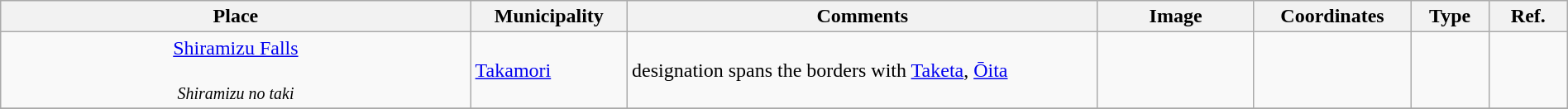<table class="wikitable sortable"  style="width:100%;">
<tr>
<th width="30%" align="left">Place</th>
<th width="10%" align="left">Municipality</th>
<th width="30%" align="left" class="unsortable">Comments</th>
<th width="10%" align="left"  class="unsortable">Image</th>
<th width="10%" align="left" class="unsortable">Coordinates</th>
<th width="5%" align="left">Type</th>
<th width="5%" align="left"  class="unsortable">Ref.</th>
</tr>
<tr>
<td align="center"><a href='#'>Shiramizu Falls</a><br><br><small><em>Shiramizu no taki</em></small></td>
<td><a href='#'>Takamori</a></td>
<td>designation spans the borders with <a href='#'>Taketa</a>, <a href='#'>Ōita</a></td>
<td></td>
<td></td>
<td></td>
<td></td>
</tr>
<tr>
</tr>
</table>
